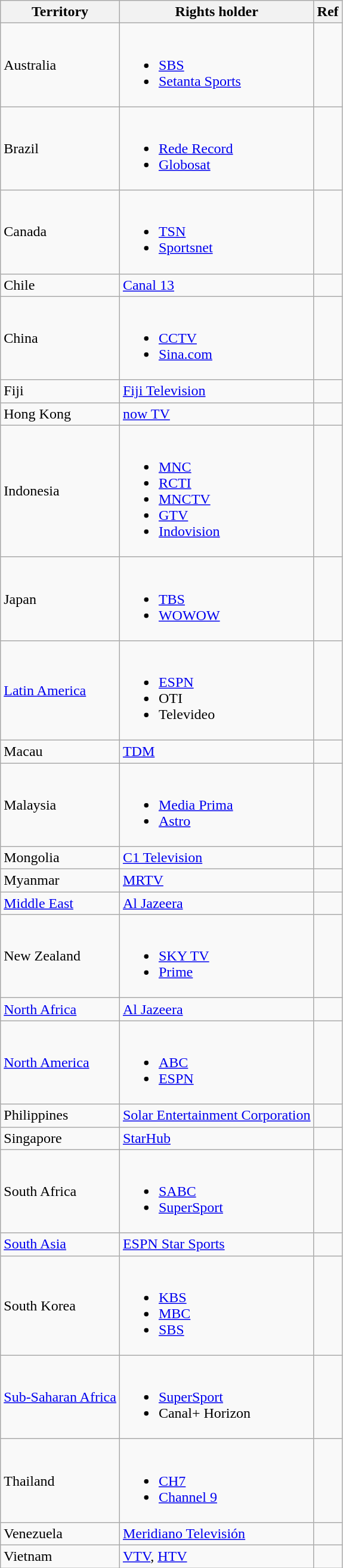<table class="wikitable">
<tr>
<th>Territory</th>
<th>Rights holder</th>
<th>Ref</th>
</tr>
<tr>
<td>Australia</td>
<td><br><ul><li><a href='#'>SBS</a></li><li><a href='#'>Setanta Sports</a></li></ul></td>
<td></td>
</tr>
<tr>
<td>Brazil</td>
<td><br><ul><li><a href='#'>Rede Record</a></li><li><a href='#'>Globosat</a></li></ul></td>
<td></td>
</tr>
<tr>
<td>Canada</td>
<td><br><ul><li><a href='#'>TSN</a></li><li><a href='#'>Sportsnet</a></li></ul></td>
<td></td>
</tr>
<tr>
<td>Chile</td>
<td><a href='#'>Canal 13</a></td>
<td></td>
</tr>
<tr>
<td>China</td>
<td><br><ul><li><a href='#'>CCTV</a></li><li><a href='#'>Sina.com</a></li></ul></td>
<td></td>
</tr>
<tr>
<td>Fiji</td>
<td><a href='#'>Fiji Television</a></td>
<td></td>
</tr>
<tr>
<td>Hong Kong</td>
<td><a href='#'>now TV</a></td>
<td></td>
</tr>
<tr>
<td>Indonesia</td>
<td><br><ul><li><a href='#'>MNC</a></li><li><a href='#'>RCTI</a></li><li><a href='#'>MNCTV</a></li><li><a href='#'>GTV</a></li><li><a href='#'>Indovision</a></li></ul></td>
<td></td>
</tr>
<tr>
<td>Japan</td>
<td><br><ul><li><a href='#'>TBS</a></li><li><a href='#'>WOWOW</a></li></ul></td>
<td></td>
</tr>
<tr>
<td><a href='#'>Latin America</a></td>
<td><br><ul><li><a href='#'>ESPN</a></li><li>OTI</li><li>Televideo</li></ul></td>
<td></td>
</tr>
<tr>
<td>Macau</td>
<td><a href='#'>TDM</a></td>
<td></td>
</tr>
<tr>
<td>Malaysia</td>
<td><br><ul><li><a href='#'>Media Prima</a></li><li><a href='#'>Astro</a></li></ul></td>
<td></td>
</tr>
<tr>
<td>Mongolia</td>
<td><a href='#'>C1 Television</a></td>
<td></td>
</tr>
<tr>
<td>Myanmar</td>
<td><a href='#'>MRTV</a></td>
<td></td>
</tr>
<tr>
<td><a href='#'>Middle East</a></td>
<td><a href='#'>Al Jazeera</a></td>
<td></td>
</tr>
<tr>
<td>New Zealand</td>
<td><br><ul><li><a href='#'>SKY TV</a></li><li><a href='#'>Prime</a></li></ul></td>
<td></td>
</tr>
<tr>
<td><a href='#'>North Africa</a></td>
<td><a href='#'>Al Jazeera</a></td>
<td></td>
</tr>
<tr>
<td><a href='#'>North America</a></td>
<td><br><ul><li><a href='#'>ABC</a></li><li><a href='#'>ESPN</a></li></ul></td>
<td></td>
</tr>
<tr>
<td>Philippines</td>
<td><a href='#'>Solar Entertainment Corporation</a></td>
<td></td>
</tr>
<tr>
<td>Singapore</td>
<td><a href='#'>StarHub</a></td>
<td></td>
</tr>
<tr>
<td>South Africa</td>
<td><br><ul><li><a href='#'>SABC</a></li><li><a href='#'>SuperSport</a></li></ul></td>
<td></td>
</tr>
<tr>
<td><a href='#'>South Asia</a></td>
<td><a href='#'>ESPN Star Sports</a></td>
<td></td>
</tr>
<tr>
<td>South Korea</td>
<td><br><ul><li><a href='#'>KBS</a></li><li><a href='#'>MBC</a></li><li><a href='#'>SBS</a></li></ul></td>
<td></td>
</tr>
<tr>
<td><a href='#'>Sub-Saharan Africa</a></td>
<td><br><ul><li><a href='#'>SuperSport</a></li><li>Canal+ Horizon</li></ul></td>
<td></td>
</tr>
<tr>
<td>Thailand</td>
<td><br><ul><li><a href='#'>CH7</a></li><li><a href='#'>Channel 9</a></li></ul></td>
<td></td>
</tr>
<tr>
<td>Venezuela</td>
<td><a href='#'>Meridiano Televisión</a></td>
<td></td>
</tr>
<tr>
<td>Vietnam</td>
<td><a href='#'>VTV</a>, <a href='#'>HTV</a></td>
<td></td>
</tr>
</table>
